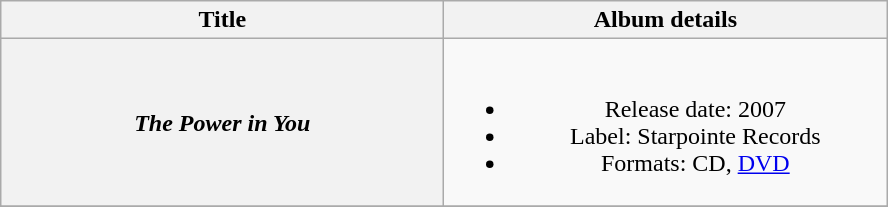<table class="wikitable plainrowheaders" style="text-align:center;">
<tr>
<th style="width:18em;">Title</th>
<th style="width:18em;">Album details</th>
</tr>
<tr>
<th scope="row"><em>The Power in You</em></th>
<td><br><ul><li>Release date: 2007</li><li>Label: Starpointe Records</li><li>Formats: CD, <a href='#'>DVD</a></li></ul></td>
</tr>
<tr>
</tr>
</table>
